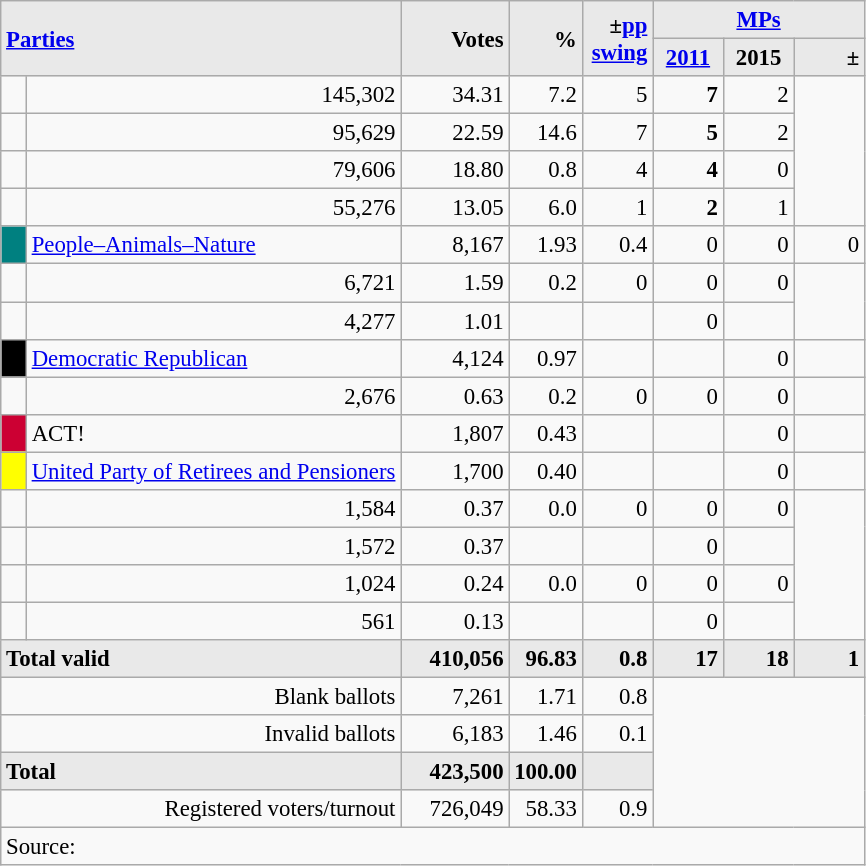<table class="wikitable" style="text-align:right; font-size:95%;">
<tr>
<th rowspan="2" colspan="2" style="background:#e9e9e9; text-align:left;" alignleft><a href='#'>Parties</a></th>
<th rowspan="2" style="background:#e9e9e9; text-align:right;">Votes</th>
<th rowspan="2" style="background:#e9e9e9; text-align:right;">%</th>
<th rowspan="2" style="background:#e9e9e9; text-align:right;">±<a href='#'>pp</a> <a href='#'>swing</a></th>
<th colspan="3" style="background:#e9e9e9; text-align:center;"><a href='#'>MPs</a></th>
</tr>
<tr style="background-color:#E9E9E9">
<th style="background-color:#E9E9E9;text-align:center;"><a href='#'>2011</a></th>
<th style="background-color:#E9E9E9;text-align:center;">2015</th>
<th style="background:#e9e9e9; text-align:right;">±</th>
</tr>
<tr>
<td></td>
<td>145,302</td>
<td>34.31</td>
<td>7.2</td>
<td>5</td>
<td><strong>7</strong></td>
<td>2</td>
</tr>
<tr>
<td> </td>
<td>95,629</td>
<td>22.59</td>
<td>14.6</td>
<td>7</td>
<td><strong>5</strong></td>
<td>2</td>
</tr>
<tr>
<td></td>
<td>79,606</td>
<td>18.80</td>
<td>0.8</td>
<td>4</td>
<td><strong>4</strong></td>
<td>0</td>
</tr>
<tr>
<td></td>
<td>55,276</td>
<td>13.05</td>
<td>6.0</td>
<td>1</td>
<td><strong>2</strong></td>
<td>1</td>
</tr>
<tr>
<td style="width: 10px" bgcolor="teal" align="center"></td>
<td align="left"><a href='#'>People–Animals–Nature</a></td>
<td>8,167</td>
<td>1.93</td>
<td>0.4</td>
<td>0</td>
<td>0</td>
<td>0</td>
</tr>
<tr>
<td></td>
<td>6,721</td>
<td>1.59</td>
<td>0.2</td>
<td>0</td>
<td>0</td>
<td>0</td>
</tr>
<tr>
<td></td>
<td>4,277</td>
<td>1.01</td>
<td></td>
<td></td>
<td>0</td>
<td></td>
</tr>
<tr>
<td style="width: 10px" bgcolor=black align="center"></td>
<td align=left><a href='#'>Democratic Republican</a></td>
<td>4,124</td>
<td>0.97</td>
<td></td>
<td></td>
<td>0</td>
<td></td>
</tr>
<tr>
<td></td>
<td>2,676</td>
<td>0.63</td>
<td>0.2</td>
<td>0</td>
<td>0</td>
<td>0</td>
</tr>
<tr>
<td style="width:10px; background:#CC0033; text-align:center;"></td>
<td style="text-align:left;">ACT! </td>
<td>1,807</td>
<td>0.43</td>
<td></td>
<td></td>
<td>0</td>
<td></td>
</tr>
<tr>
<td style="width: 10px" bgcolor=yellow align="center"></td>
<td align=left><a href='#'>United Party of Retirees and Pensioners</a></td>
<td>1,700</td>
<td>0.40</td>
<td></td>
<td></td>
<td>0</td>
<td></td>
</tr>
<tr>
<td></td>
<td>1,584</td>
<td>0.37</td>
<td>0.0</td>
<td>0</td>
<td>0</td>
<td>0</td>
</tr>
<tr>
<td></td>
<td>1,572</td>
<td>0.37</td>
<td></td>
<td></td>
<td>0</td>
<td></td>
</tr>
<tr>
<td></td>
<td>1,024</td>
<td>0.24</td>
<td>0.0</td>
<td>0</td>
<td>0</td>
<td>0</td>
</tr>
<tr>
<td></td>
<td>561</td>
<td>0.13</td>
<td></td>
<td></td>
<td>0</td>
<td></td>
</tr>
<tr>
<td colspan=2 align=left style="background-color:#E9E9E9"><strong>Total valid</strong></td>
<td width="65" align="right" style="background-color:#E9E9E9"><strong>410,056</strong></td>
<td width="40" align="right" style="background-color:#E9E9E9"><strong>96.83</strong></td>
<td width="40" align="right" style="background-color:#E9E9E9"><strong>0.8</strong></td>
<td width="40" align="right" style="background-color:#E9E9E9"><strong>17</strong></td>
<td width="40" align="right" style="background-color:#E9E9E9"><strong>18</strong></td>
<td width="40" align="right" style="background-color:#E9E9E9"><strong>1</strong></td>
</tr>
<tr>
<td colspan=2>Blank ballots</td>
<td>7,261</td>
<td>1.71</td>
<td>0.8</td>
<td colspan=4 rowspan=4></td>
</tr>
<tr>
<td colspan=2>Invalid ballots</td>
<td>6,183</td>
<td>1.46</td>
<td>0.1</td>
</tr>
<tr>
<td colspan=2 width="259" align=left style="background-color:#E9E9E9"><strong>Total</strong></td>
<td width="50" align="right" style="background-color:#E9E9E9"><strong>423,500</strong></td>
<td width="40" align="right" style="background-color:#E9E9E9"><strong>100.00</strong></td>
<td width="40" align="right" style="background-color:#E9E9E9"></td>
</tr>
<tr>
<td colspan=2>Registered voters/turnout</td>
<td>726,049</td>
<td>58.33</td>
<td>0.9</td>
</tr>
<tr>
<td colspan=11 align=left>Source: </td>
</tr>
</table>
